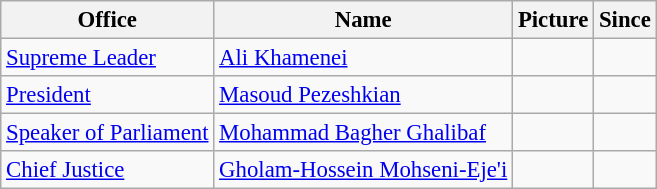<table class="wikitable" style="font-size:95%">
<tr>
<th>Office</th>
<th>Name</th>
<th>Picture</th>
<th>Since</th>
</tr>
<tr>
<td><a href='#'>Supreme Leader</a></td>
<td><a href='#'>Ali Khamenei</a></td>
<td></td>
<td></td>
</tr>
<tr>
<td><a href='#'>President</a></td>
<td><a href='#'>Masoud Pezeshkian</a></td>
<td></td>
<td></td>
</tr>
<tr>
<td><a href='#'>Speaker of Parliament</a></td>
<td><a href='#'>Mohammad Bagher Ghalibaf</a></td>
<td></td>
<td></td>
</tr>
<tr>
<td><a href='#'>Chief Justice</a></td>
<td><a href='#'>Gholam-Hossein Mohseni-Eje'i</a></td>
<td></td>
<td></td>
</tr>
</table>
